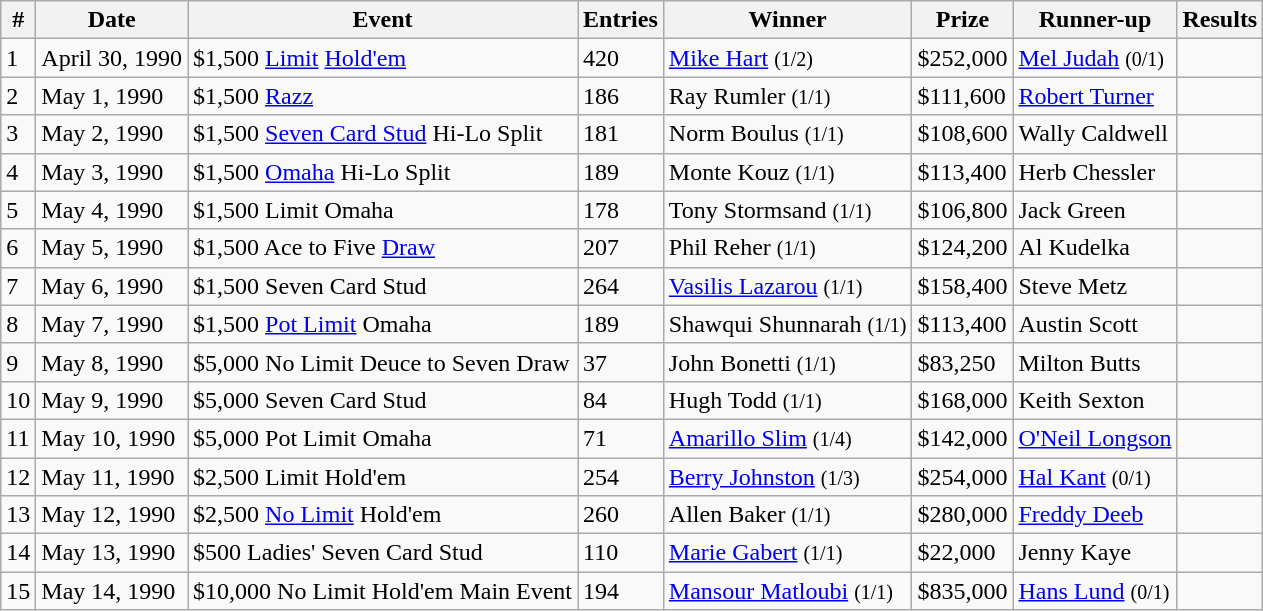<table class="wikitable sortable">
<tr>
<th>#</th>
<th>Date</th>
<th bgcolor="#FFEBAD">Event</th>
<th>Entries</th>
<th bgcolor="#FFEBAD">Winner</th>
<th bgcolor="#FFEBAD">Prize</th>
<th bgcolor="#FFEBAD">Runner-up</th>
<th>Results</th>
</tr>
<tr>
<td>1</td>
<td>April 30, 1990</td>
<td>$1,500 <a href='#'>Limit</a> <a href='#'>Hold'em</a></td>
<td>420</td>
<td><a href='#'>Mike Hart</a> <small>(1/2)</small></td>
<td>$252,000</td>
<td><a href='#'>Mel Judah</a> <small>(0/1)</small></td>
<td></td>
</tr>
<tr>
<td>2</td>
<td>May 1, 1990</td>
<td>$1,500 <a href='#'>Razz</a></td>
<td>186</td>
<td>Ray Rumler <small>(1/1)</small></td>
<td>$111,600</td>
<td><a href='#'>Robert Turner</a></td>
<td></td>
</tr>
<tr>
<td>3</td>
<td>May 2, 1990</td>
<td>$1,500 <a href='#'>Seven Card Stud</a> Hi-Lo Split</td>
<td>181</td>
<td>Norm Boulus <small>(1/1)</small></td>
<td>$108,600</td>
<td>Wally Caldwell</td>
<td></td>
</tr>
<tr>
<td>4</td>
<td>May 3, 1990</td>
<td>$1,500 <a href='#'>Omaha</a> Hi-Lo Split</td>
<td>189</td>
<td>Monte Kouz <small>(1/1)</small></td>
<td>$113,400</td>
<td>Herb Chessler</td>
<td></td>
</tr>
<tr>
<td>5</td>
<td>May 4, 1990</td>
<td>$1,500 Limit Omaha</td>
<td>178</td>
<td>Tony Stormsand <small>(1/1)</small></td>
<td>$106,800</td>
<td>Jack Green</td>
<td></td>
</tr>
<tr>
<td>6</td>
<td>May 5, 1990</td>
<td>$1,500 Ace to Five <a href='#'>Draw</a></td>
<td>207</td>
<td>Phil Reher <small>(1/1)</small></td>
<td>$124,200</td>
<td>Al Kudelka</td>
<td></td>
</tr>
<tr>
<td>7</td>
<td>May 6, 1990</td>
<td>$1,500 Seven Card Stud</td>
<td>264</td>
<td><a href='#'>Vasilis Lazarou</a> <small>(1/1)</small></td>
<td>$158,400</td>
<td>Steve Metz</td>
<td></td>
</tr>
<tr>
<td>8</td>
<td>May 7, 1990</td>
<td>$1,500 <a href='#'>Pot Limit</a> Omaha</td>
<td>189</td>
<td>Shawqui Shunnarah <small>(1/1)</small></td>
<td>$113,400</td>
<td>Austin Scott</td>
<td></td>
</tr>
<tr>
<td>9</td>
<td>May 8, 1990</td>
<td>$5,000 No Limit Deuce to Seven Draw</td>
<td>37</td>
<td>John Bonetti <small>(1/1)</small></td>
<td>$83,250</td>
<td>Milton Butts</td>
<td></td>
</tr>
<tr>
<td>10</td>
<td>May 9, 1990</td>
<td>$5,000 Seven Card Stud</td>
<td>84</td>
<td>Hugh Todd <small>(1/1)</small></td>
<td>$168,000</td>
<td>Keith Sexton</td>
<td></td>
</tr>
<tr>
<td>11</td>
<td>May 10, 1990</td>
<td>$5,000 Pot Limit Omaha</td>
<td>71</td>
<td><a href='#'>Amarillo Slim</a> <small>(1/4)</small></td>
<td>$142,000</td>
<td><a href='#'>O'Neil Longson</a></td>
<td></td>
</tr>
<tr>
<td>12</td>
<td>May 11, 1990</td>
<td>$2,500 Limit Hold'em</td>
<td>254</td>
<td><a href='#'>Berry Johnston</a> <small>(1/3)</small></td>
<td>$254,000</td>
<td><a href='#'>Hal Kant</a> <small>(0/1)</small></td>
<td></td>
</tr>
<tr>
<td>13</td>
<td>May 12, 1990</td>
<td>$2,500 <a href='#'>No Limit</a> Hold'em</td>
<td>260</td>
<td>Allen Baker <small>(1/1)</small></td>
<td>$280,000</td>
<td><a href='#'>Freddy Deeb</a></td>
<td></td>
</tr>
<tr>
<td>14</td>
<td>May 13, 1990</td>
<td>$500 Ladies' Seven Card Stud</td>
<td>110</td>
<td><a href='#'>Marie Gabert</a> <small>(1/1)</small></td>
<td>$22,000</td>
<td>Jenny Kaye</td>
<td></td>
</tr>
<tr>
<td>15</td>
<td>May 14, 1990</td>
<td>$10,000 No Limit Hold'em Main Event</td>
<td>194</td>
<td><a href='#'>Mansour Matloubi</a> <small>(1/1)</small></td>
<td>$835,000</td>
<td><a href='#'>Hans Lund</a> <small>(0/1)</small></td>
<td></td>
</tr>
</table>
